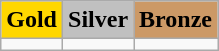<table class=wikitable>
<tr>
<td align=center bgcolor=gold> <strong>Gold</strong></td>
<td align=center bgcolor=silver> <strong>Silver</strong></td>
<td align=center bgcolor=cc9966> <strong>Bronze</strong></td>
</tr>
<tr>
<td></td>
<td></td>
<td></td>
</tr>
</table>
